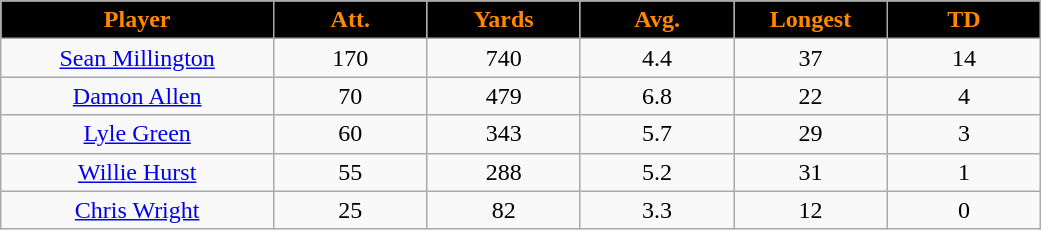<table class="wikitable sortable">
<tr>
<th style="background:black;color:#FF8800;" width="16%">Player</th>
<th style="background:black;color:#FF8800;" width="9%">Att.</th>
<th style="background:black;color:#FF8800;" width="9%">Yards</th>
<th style="background:black;color:#FF8800;" width="9%">Avg.</th>
<th style="background:black;color:#FF8800;" width="9%">Longest</th>
<th style="background:black;color:#FF8800;" width="9%">TD</th>
</tr>
<tr align="center">
<td><a href='#'>Sean Millington</a></td>
<td>170</td>
<td>740</td>
<td>4.4</td>
<td>37</td>
<td>14</td>
</tr>
<tr align="center">
<td><a href='#'>Damon Allen</a></td>
<td>70</td>
<td>479</td>
<td>6.8</td>
<td>22</td>
<td>4</td>
</tr>
<tr align="center">
<td><a href='#'>Lyle Green</a></td>
<td>60</td>
<td>343</td>
<td>5.7</td>
<td>29</td>
<td>3</td>
</tr>
<tr align="center">
<td><a href='#'>Willie Hurst</a></td>
<td>55</td>
<td>288</td>
<td>5.2</td>
<td>31</td>
<td>1</td>
</tr>
<tr align="center">
<td><a href='#'>Chris Wright</a></td>
<td>25</td>
<td>82</td>
<td>3.3</td>
<td>12</td>
<td>0</td>
</tr>
</table>
